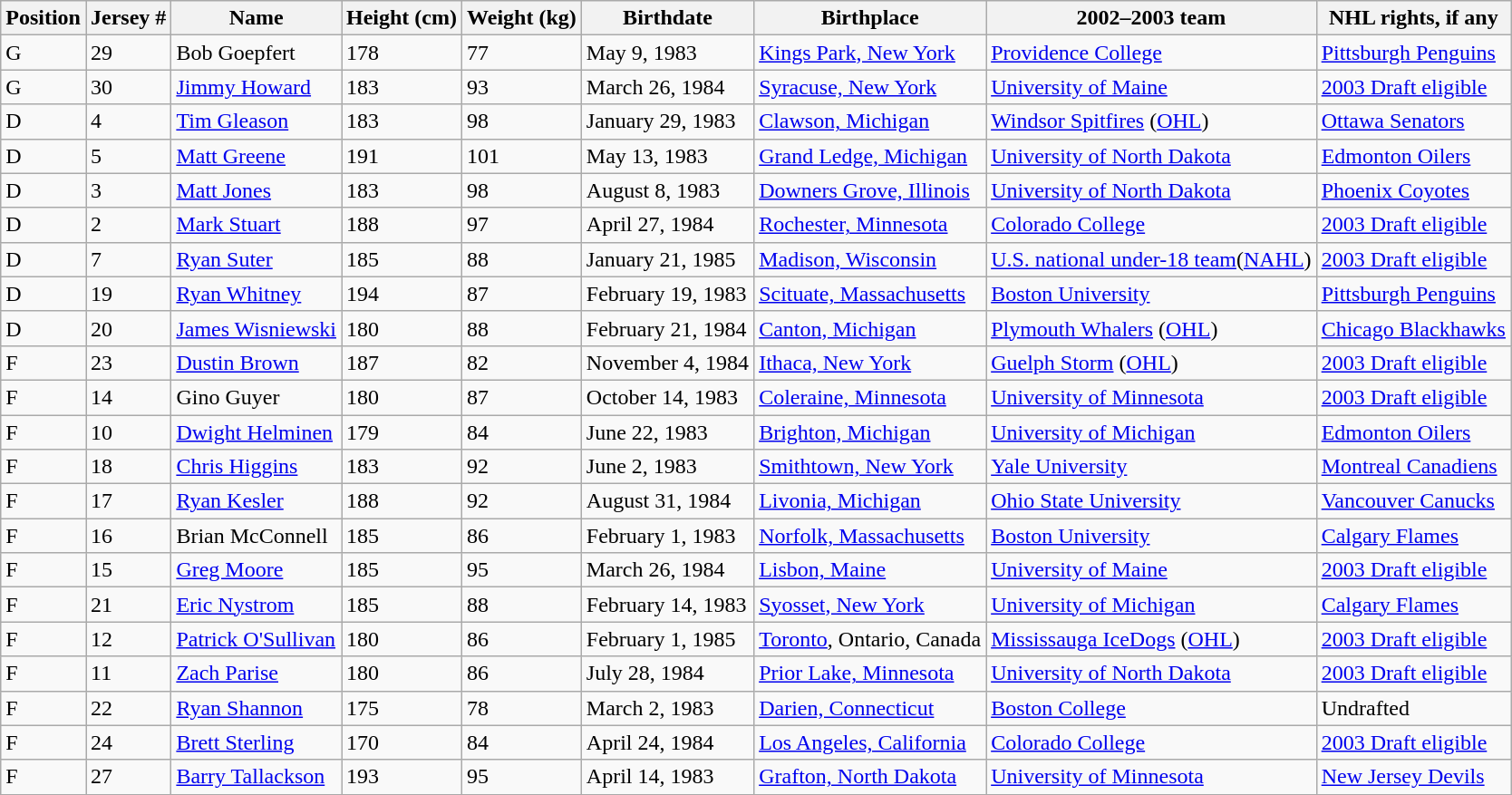<table class="wikitable sortable">
<tr>
<th>Position</th>
<th>Jersey #</th>
<th>Name</th>
<th>Height (cm)</th>
<th>Weight (kg)</th>
<th>Birthdate</th>
<th>Birthplace</th>
<th>2002–2003 team</th>
<th>NHL rights, if any</th>
</tr>
<tr>
<td>G</td>
<td>29</td>
<td>Bob Goepfert</td>
<td>178</td>
<td>77</td>
<td>May 9, 1983</td>
<td><a href='#'>Kings Park, New York</a></td>
<td><a href='#'>Providence College</a></td>
<td><a href='#'>Pittsburgh Penguins</a></td>
</tr>
<tr>
<td>G</td>
<td>30</td>
<td><a href='#'>Jimmy Howard</a></td>
<td>183</td>
<td>93</td>
<td>March 26, 1984</td>
<td><a href='#'>Syracuse, New York</a></td>
<td><a href='#'>University of Maine</a></td>
<td><a href='#'>2003 Draft eligible</a></td>
</tr>
<tr>
<td>D</td>
<td>4</td>
<td><a href='#'>Tim Gleason</a></td>
<td>183</td>
<td>98</td>
<td>January 29, 1983</td>
<td><a href='#'>Clawson, Michigan</a></td>
<td><a href='#'>Windsor Spitfires</a> (<a href='#'>OHL</a>)</td>
<td><a href='#'>Ottawa Senators</a></td>
</tr>
<tr>
<td>D</td>
<td>5</td>
<td><a href='#'>Matt Greene</a></td>
<td>191</td>
<td>101</td>
<td>May 13, 1983</td>
<td><a href='#'>Grand Ledge, Michigan</a></td>
<td><a href='#'>University of North Dakota</a></td>
<td><a href='#'>Edmonton Oilers</a></td>
</tr>
<tr>
<td>D</td>
<td>3</td>
<td><a href='#'>Matt Jones</a></td>
<td>183</td>
<td>98</td>
<td>August 8, 1983</td>
<td><a href='#'>Downers Grove, Illinois</a></td>
<td><a href='#'>University of North Dakota</a></td>
<td><a href='#'>Phoenix Coyotes</a></td>
</tr>
<tr>
<td>D</td>
<td>2</td>
<td><a href='#'>Mark Stuart</a></td>
<td>188</td>
<td>97</td>
<td>April 27, 1984</td>
<td><a href='#'>Rochester, Minnesota</a></td>
<td><a href='#'>Colorado College</a></td>
<td><a href='#'>2003 Draft eligible</a></td>
</tr>
<tr>
<td>D</td>
<td>7</td>
<td><a href='#'>Ryan Suter</a></td>
<td>185</td>
<td>88</td>
<td>January 21, 1985</td>
<td><a href='#'>Madison, Wisconsin</a></td>
<td><a href='#'>U.S. national under-18 team</a>(<a href='#'>NAHL</a>)</td>
<td><a href='#'>2003 Draft eligible</a></td>
</tr>
<tr>
<td>D</td>
<td>19</td>
<td><a href='#'>Ryan Whitney</a></td>
<td>194</td>
<td>87</td>
<td>February 19, 1983</td>
<td><a href='#'>Scituate, Massachusetts</a></td>
<td><a href='#'>Boston University</a></td>
<td><a href='#'>Pittsburgh Penguins</a></td>
</tr>
<tr>
<td>D</td>
<td>20</td>
<td><a href='#'>James Wisniewski</a></td>
<td>180</td>
<td>88</td>
<td>February 21, 1984</td>
<td><a href='#'>Canton, Michigan</a></td>
<td><a href='#'>Plymouth Whalers</a> (<a href='#'>OHL</a>)</td>
<td><a href='#'>Chicago Blackhawks</a></td>
</tr>
<tr>
<td>F</td>
<td>23</td>
<td><a href='#'>Dustin Brown</a></td>
<td>187</td>
<td>82</td>
<td>November 4, 1984</td>
<td><a href='#'>Ithaca, New York</a></td>
<td><a href='#'>Guelph Storm</a> (<a href='#'>OHL</a>)</td>
<td><a href='#'>2003 Draft eligible</a></td>
</tr>
<tr>
<td>F</td>
<td>14</td>
<td>Gino Guyer</td>
<td>180</td>
<td>87</td>
<td>October 14, 1983</td>
<td><a href='#'>Coleraine, Minnesota</a></td>
<td><a href='#'>University of Minnesota</a></td>
<td><a href='#'>2003 Draft eligible</a></td>
</tr>
<tr>
<td>F</td>
<td>10</td>
<td><a href='#'>Dwight Helminen</a></td>
<td>179</td>
<td>84</td>
<td>June 22, 1983</td>
<td><a href='#'>Brighton, Michigan</a></td>
<td><a href='#'>University of Michigan</a></td>
<td><a href='#'>Edmonton Oilers</a></td>
</tr>
<tr>
<td>F</td>
<td>18</td>
<td><a href='#'>Chris Higgins</a></td>
<td>183</td>
<td>92</td>
<td>June 2, 1983</td>
<td><a href='#'>Smithtown, New York</a></td>
<td><a href='#'>Yale University</a></td>
<td><a href='#'>Montreal Canadiens</a></td>
</tr>
<tr>
<td>F</td>
<td>17</td>
<td><a href='#'>Ryan Kesler</a></td>
<td>188</td>
<td>92</td>
<td>August 31, 1984</td>
<td><a href='#'>Livonia, Michigan</a></td>
<td><a href='#'>Ohio State University</a></td>
<td><a href='#'>Vancouver Canucks</a></td>
</tr>
<tr>
<td>F</td>
<td>16</td>
<td>Brian McConnell</td>
<td>185</td>
<td>86</td>
<td>February 1, 1983</td>
<td><a href='#'>Norfolk, Massachusetts</a></td>
<td><a href='#'>Boston University</a></td>
<td><a href='#'>Calgary Flames</a></td>
</tr>
<tr>
<td>F</td>
<td>15</td>
<td><a href='#'>Greg Moore</a></td>
<td>185</td>
<td>95</td>
<td>March 26, 1984</td>
<td><a href='#'>Lisbon, Maine</a></td>
<td><a href='#'>University of Maine</a></td>
<td><a href='#'>2003 Draft eligible</a></td>
</tr>
<tr>
<td>F</td>
<td>21</td>
<td><a href='#'>Eric Nystrom</a></td>
<td>185</td>
<td>88</td>
<td>February 14, 1983</td>
<td><a href='#'>Syosset, New York</a></td>
<td><a href='#'>University of Michigan</a></td>
<td><a href='#'>Calgary Flames</a></td>
</tr>
<tr>
<td>F</td>
<td>12</td>
<td><a href='#'>Patrick O'Sullivan</a></td>
<td>180</td>
<td>86</td>
<td>February 1, 1985</td>
<td><a href='#'>Toronto</a>, Ontario, Canada</td>
<td><a href='#'>Mississauga IceDogs</a> (<a href='#'>OHL</a>)</td>
<td><a href='#'>2003 Draft eligible</a></td>
</tr>
<tr>
<td>F</td>
<td>11</td>
<td><a href='#'>Zach Parise</a></td>
<td>180</td>
<td>86</td>
<td>July 28, 1984</td>
<td><a href='#'>Prior Lake, Minnesota</a></td>
<td><a href='#'>University of North Dakota</a></td>
<td><a href='#'>2003 Draft eligible</a></td>
</tr>
<tr>
<td>F</td>
<td>22</td>
<td><a href='#'>Ryan Shannon</a></td>
<td>175</td>
<td>78</td>
<td>March 2, 1983</td>
<td><a href='#'>Darien, Connecticut</a></td>
<td><a href='#'>Boston College</a></td>
<td>Undrafted</td>
</tr>
<tr>
<td>F</td>
<td>24</td>
<td><a href='#'>Brett Sterling</a></td>
<td>170</td>
<td>84</td>
<td>April 24, 1984</td>
<td><a href='#'>Los Angeles, California</a></td>
<td><a href='#'>Colorado College</a></td>
<td><a href='#'>2003 Draft eligible</a></td>
</tr>
<tr>
<td>F</td>
<td>27</td>
<td><a href='#'>Barry Tallackson</a></td>
<td>193</td>
<td>95</td>
<td>April 14, 1983</td>
<td><a href='#'>Grafton, North Dakota</a></td>
<td><a href='#'>University of Minnesota</a></td>
<td><a href='#'>New Jersey Devils</a></td>
</tr>
<tr>
</tr>
</table>
